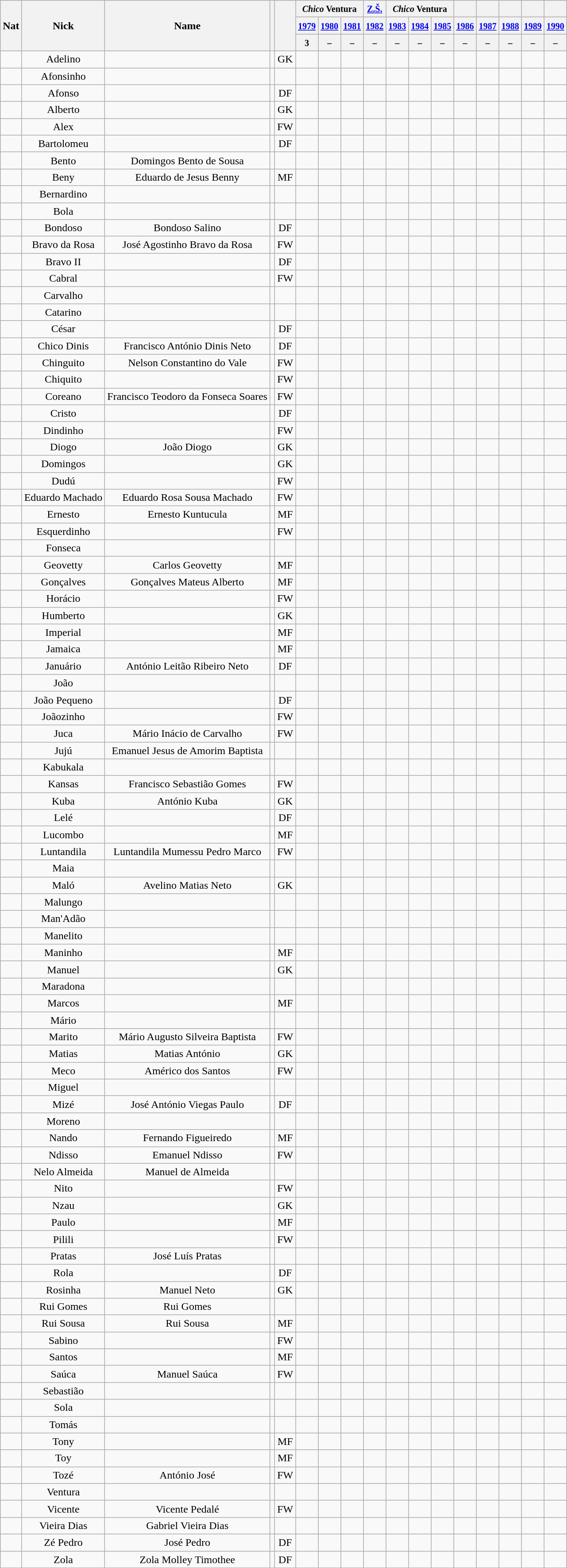<table class="wikitable plainrowheaders sortable" style="text-align:center">
<tr>
<th scope="col" rowspan="3">Nat</th>
<th scope="col" rowspan="3">Nick</th>
<th scope="col" rowspan="3">Name</th>
<th scope="col" rowspan="3"></th>
<th scope="col" rowspan="3"></th>
<th colspan="3"><small><em>Chico</em> Ventura</small></th>
<th colspan="1"><small><a href='#'>Z.Š.</a></small></th>
<th colspan="3"><small><em>Chico</em> Ventura</small></th>
<th colspan="1"><small></small></th>
<th colspan="1"><small></small></th>
<th colspan="1"><small></small></th>
<th colspan="1"><small></small></th>
<th colspan="1"><small></small></th>
</tr>
<tr>
<th colspan="1"><small><a href='#'>1979</a></small></th>
<th colspan="1"><small><a href='#'>1980</a></small></th>
<th colspan="1"><small><a href='#'>1981</a></small></th>
<th colspan="1"><small><a href='#'>1982</a></small></th>
<th colspan="1"><small><a href='#'>1983</a></small></th>
<th colspan="1"><small><a href='#'>1984</a></small></th>
<th colspan="1"><small><a href='#'>1985</a></small></th>
<th colspan="1"><small><a href='#'>1986</a></small></th>
<th colspan="1"><small><a href='#'>1987</a></small></th>
<th colspan="1"><small><a href='#'>1988</a></small></th>
<th colspan="1"><small><a href='#'>1989</a></small></th>
<th colspan="1"><small><a href='#'>1990</a></small></th>
</tr>
<tr>
<th scope="col" rowspan="1"><small>3</small></th>
<th scope="col" rowspan="1"><small>–</small></th>
<th scope="col" rowspan="1"><small>–</small></th>
<th scope="col" rowspan="1"><small>–</small></th>
<th scope="col" rowspan="1"><small>–</small></th>
<th scope="col" rowspan="1"><small>–</small></th>
<th scope="col" rowspan="1"><small>–</small></th>
<th scope="col" rowspan="1"><small>–</small></th>
<th scope="col" rowspan="1"><small>–</small></th>
<th scope="col" rowspan="1"><small>–</small></th>
<th scope="col" rowspan="1"><small>–</small></th>
<th scope="col" rowspan="1"><small>–</small></th>
</tr>
<tr>
<td></td>
<td>Adelino</td>
<td></td>
<td></td>
<td data-sort-value="1">GK</td>
<td></td>
<td></td>
<td></td>
<td></td>
<td></td>
<td></td>
<td></td>
<td></td>
<td></td>
<td></td>
<td></td>
<td></td>
</tr>
<tr>
<td></td>
<td>Afonsinho</td>
<td></td>
<td></td>
<td></td>
<td></td>
<td></td>
<td></td>
<td></td>
<td></td>
<td></td>
<td></td>
<td></td>
<td></td>
<td></td>
<td></td>
<td></td>
</tr>
<tr>
<td></td>
<td>Afonso</td>
<td></td>
<td></td>
<td data-sort-value="2">DF</td>
<td></td>
<td></td>
<td></td>
<td></td>
<td></td>
<td></td>
<td></td>
<td></td>
<td></td>
<td></td>
<td></td>
<td></td>
</tr>
<tr>
<td></td>
<td>Alberto</td>
<td></td>
<td></td>
<td data-sort-value="1">GK</td>
<td></td>
<td></td>
<td></td>
<td></td>
<td></td>
<td></td>
<td></td>
<td></td>
<td></td>
<td></td>
<td></td>
<td></td>
</tr>
<tr>
<td></td>
<td>Alex</td>
<td></td>
<td></td>
<td>FW</td>
<td></td>
<td></td>
<td></td>
<td></td>
<td></td>
<td></td>
<td></td>
<td></td>
<td></td>
<td></td>
<td></td>
<td></td>
</tr>
<tr>
<td></td>
<td>Bartolomeu</td>
<td></td>
<td></td>
<td data-sort-value="2">DF</td>
<td></td>
<td></td>
<td></td>
<td></td>
<td></td>
<td></td>
<td></td>
<td></td>
<td></td>
<td></td>
<td></td>
<td></td>
</tr>
<tr>
<td></td>
<td>Bento</td>
<td>Domingos Bento de Sousa</td>
<td></td>
<td data-sort-value="2"></td>
<td></td>
<td></td>
<td></td>
<td></td>
<td></td>
<td></td>
<td></td>
<td></td>
<td></td>
<td></td>
<td></td>
<td></td>
</tr>
<tr>
<td></td>
<td>Beny</td>
<td>Eduardo de Jesus Benny</td>
<td></td>
<td data-sort-value="3">MF</td>
<td></td>
<td></td>
<td></td>
<td></td>
<td></td>
<td></td>
<td></td>
<td></td>
<td></td>
<td></td>
<td></td>
<td></td>
</tr>
<tr>
<td></td>
<td>Bernardino</td>
<td></td>
<td></td>
<td></td>
<td></td>
<td></td>
<td></td>
<td></td>
<td></td>
<td></td>
<td></td>
<td></td>
<td></td>
<td></td>
<td></td>
<td></td>
</tr>
<tr>
<td></td>
<td>Bola</td>
<td></td>
<td></td>
<td></td>
<td></td>
<td></td>
<td></td>
<td></td>
<td></td>
<td></td>
<td></td>
<td></td>
<td></td>
<td></td>
<td></td>
<td></td>
</tr>
<tr>
<td></td>
<td>Bondoso</td>
<td>Bondoso Salino</td>
<td></td>
<td data-sort-value="2">DF</td>
<td></td>
<td></td>
<td></td>
<td></td>
<td></td>
<td></td>
<td></td>
<td></td>
<td></td>
<td></td>
<td></td>
<td></td>
</tr>
<tr>
<td></td>
<td>Bravo da Rosa</td>
<td>José Agostinho Bravo da Rosa</td>
<td></td>
<td>FW</td>
<td></td>
<td></td>
<td></td>
<td></td>
<td></td>
<td></td>
<td></td>
<td></td>
<td></td>
<td></td>
<td></td>
<td></td>
</tr>
<tr>
<td></td>
<td>Bravo II</td>
<td></td>
<td></td>
<td data-sort-value="2">DF</td>
<td></td>
<td></td>
<td></td>
<td></td>
<td></td>
<td></td>
<td></td>
<td></td>
<td></td>
<td></td>
<td></td>
<td></td>
</tr>
<tr>
<td></td>
<td>Cabral</td>
<td></td>
<td></td>
<td>FW</td>
<td></td>
<td></td>
<td></td>
<td></td>
<td></td>
<td></td>
<td></td>
<td></td>
<td></td>
<td></td>
<td></td>
<td></td>
</tr>
<tr>
<td></td>
<td>Carvalho</td>
<td></td>
<td></td>
<td></td>
<td></td>
<td></td>
<td></td>
<td></td>
<td></td>
<td></td>
<td></td>
<td></td>
<td></td>
<td></td>
<td></td>
<td></td>
</tr>
<tr>
<td></td>
<td>Catarino</td>
<td></td>
<td></td>
<td data-sort-value="2"></td>
<td></td>
<td></td>
<td></td>
<td></td>
<td></td>
<td></td>
<td></td>
<td></td>
<td></td>
<td></td>
<td></td>
<td></td>
</tr>
<tr>
<td></td>
<td data-sort-value="Cesar">César</td>
<td></td>
<td></td>
<td data-sort-value="2">DF</td>
<td></td>
<td></td>
<td></td>
<td></td>
<td></td>
<td></td>
<td></td>
<td></td>
<td></td>
<td></td>
<td></td>
<td></td>
</tr>
<tr>
<td></td>
<td>Chico Dinis</td>
<td>Francisco António Dinis Neto</td>
<td></td>
<td data-sort-value="2">DF</td>
<td></td>
<td></td>
<td></td>
<td></td>
<td></td>
<td></td>
<td data-sort-value="19855"><a href='#'></a></td>
<td></td>
<td></td>
<td></td>
<td></td>
<td></td>
</tr>
<tr>
<td></td>
<td>Chinguito </td>
<td>Nelson Constantino do Vale</td>
<td></td>
<td>FW</td>
<td></td>
<td></td>
<td data-sort-value="19811"><a href='#'></a></td>
<td></td>
<td></td>
<td></td>
<td></td>
<td></td>
<td></td>
<td></td>
<td></td>
<td></td>
</tr>
<tr>
<td></td>
<td>Chiquito</td>
<td></td>
<td></td>
<td>FW</td>
<td></td>
<td></td>
<td></td>
<td></td>
<td></td>
<td></td>
<td></td>
<td></td>
<td></td>
<td></td>
<td></td>
<td></td>
</tr>
<tr>
<td></td>
<td>Coreano</td>
<td>Francisco Teodoro da Fonseca Soares</td>
<td></td>
<td>FW</td>
<td></td>
<td></td>
<td></td>
<td></td>
<td></td>
<td></td>
<td></td>
<td></td>
<td></td>
<td></td>
<td></td>
<td></td>
</tr>
<tr>
<td></td>
<td>Cristo</td>
<td></td>
<td></td>
<td data-sort-value="2">DF</td>
<td></td>
<td></td>
<td></td>
<td></td>
<td></td>
<td></td>
<td></td>
<td></td>
<td></td>
<td></td>
<td></td>
<td></td>
</tr>
<tr>
<td></td>
<td>Dindinho</td>
<td></td>
<td></td>
<td>FW</td>
<td></td>
<td></td>
<td></td>
<td></td>
<td></td>
<td></td>
<td></td>
<td></td>
<td></td>
<td></td>
<td></td>
<td></td>
</tr>
<tr>
<td></td>
<td>Diogo</td>
<td data-sort-value="Joao D">João Diogo</td>
<td></td>
<td data-sort-value="1">GK</td>
<td></td>
<td></td>
<td></td>
<td></td>
<td></td>
<td></td>
<td></td>
<td></td>
<td></td>
<td></td>
<td></td>
<td></td>
</tr>
<tr>
<td></td>
<td>Domingos</td>
<td></td>
<td></td>
<td data-sort-value="1">GK</td>
<td></td>
<td></td>
<td></td>
<td></td>
<td></td>
<td></td>
<td></td>
<td></td>
<td></td>
<td></td>
<td></td>
<td></td>
</tr>
<tr>
<td></td>
<td>Dudú</td>
<td></td>
<td></td>
<td>FW</td>
<td></td>
<td></td>
<td></td>
<td></td>
<td></td>
<td></td>
<td></td>
<td></td>
<td></td>
<td></td>
<td></td>
<td></td>
</tr>
<tr>
<td></td>
<td>Eduardo Machado</td>
<td>Eduardo Rosa Sousa Machado</td>
<td></td>
<td>FW</td>
<td data-sort-value="19799"><a href='#'></a></td>
<td></td>
<td></td>
<td data-sort-value="19822"><a href='#'></a></td>
<td></td>
<td></td>
<td></td>
<td></td>
<td></td>
<td></td>
<td></td>
<td></td>
</tr>
<tr>
<td></td>
<td>Ernesto</td>
<td>Ernesto Kuntucula</td>
<td></td>
<td data-sort-value="3">MF</td>
<td></td>
<td></td>
<td></td>
<td></td>
<td></td>
<td></td>
<td></td>
<td></td>
<td></td>
<td></td>
<td></td>
<td></td>
</tr>
<tr>
<td></td>
<td>Esquerdinho</td>
<td></td>
<td></td>
<td>FW</td>
<td></td>
<td></td>
<td></td>
<td></td>
<td></td>
<td></td>
<td></td>
<td></td>
<td></td>
<td></td>
<td></td>
<td></td>
</tr>
<tr>
<td></td>
<td>Fonseca</td>
<td></td>
<td></td>
<td></td>
<td></td>
<td></td>
<td></td>
<td></td>
<td></td>
<td></td>
<td></td>
<td></td>
<td></td>
<td></td>
<td></td>
<td></td>
</tr>
<tr>
<td></td>
<td>Geovetty</td>
<td>Carlos Geovetty</td>
<td></td>
<td data-sort-value="3">MF</td>
<td></td>
<td></td>
<td></td>
<td></td>
<td></td>
<td></td>
<td></td>
<td></td>
<td></td>
<td></td>
<td></td>
<td></td>
</tr>
<tr>
<td></td>
<td>Gonçalves</td>
<td>Gonçalves Mateus Alberto</td>
<td></td>
<td data-sort-value="3">MF</td>
<td></td>
<td></td>
<td></td>
<td></td>
<td></td>
<td></td>
<td></td>
<td></td>
<td></td>
<td></td>
<td></td>
<td></td>
</tr>
<tr>
<td></td>
<td>Horácio</td>
<td></td>
<td></td>
<td>FW</td>
<td></td>
<td></td>
<td></td>
<td></td>
<td></td>
<td></td>
<td></td>
<td></td>
<td></td>
<td></td>
<td></td>
<td></td>
</tr>
<tr>
<td></td>
<td>Humberto</td>
<td></td>
<td></td>
<td data-sort-value="1">GK</td>
<td></td>
<td></td>
<td></td>
<td></td>
<td></td>
<td></td>
<td></td>
<td></td>
<td></td>
<td></td>
<td></td>
<td></td>
</tr>
<tr>
<td></td>
<td>Imperial</td>
<td></td>
<td></td>
<td data-sort-value="3">MF</td>
<td></td>
<td></td>
<td></td>
<td></td>
<td></td>
<td></td>
<td></td>
<td></td>
<td></td>
<td></td>
<td></td>
<td></td>
</tr>
<tr>
<td></td>
<td>Jamaica</td>
<td></td>
<td></td>
<td data-sort-value="3">MF</td>
<td></td>
<td></td>
<td></td>
<td></td>
<td></td>
<td></td>
<td data-sort-value="19855"><a href='#'></a></td>
<td></td>
<td></td>
<td></td>
<td></td>
<td></td>
</tr>
<tr>
<td></td>
<td>Januário </td>
<td>António Leitão Ribeiro Neto</td>
<td></td>
<td data-sort-value="2">DF</td>
<td></td>
<td></td>
<td></td>
<td></td>
<td></td>
<td></td>
<td></td>
<td></td>
<td></td>
<td></td>
<td></td>
<td></td>
</tr>
<tr>
<td></td>
<td data-sort-value="Joao">João</td>
<td></td>
<td></td>
<td></td>
<td></td>
<td></td>
<td></td>
<td></td>
<td></td>
<td></td>
<td></td>
<td></td>
<td></td>
<td></td>
<td></td>
<td></td>
</tr>
<tr>
<td></td>
<td data-sort-value="Joao P">João Pequeno</td>
<td></td>
<td></td>
<td data-sort-value="2">DF</td>
<td></td>
<td></td>
<td></td>
<td></td>
<td></td>
<td></td>
<td></td>
<td></td>
<td></td>
<td></td>
<td></td>
<td></td>
</tr>
<tr>
<td></td>
<td data-sort-value="Joaozinho">Joãozinho</td>
<td></td>
<td></td>
<td>FW</td>
<td></td>
<td></td>
<td></td>
<td></td>
<td></td>
<td></td>
<td></td>
<td></td>
<td></td>
<td></td>
<td></td>
<td></td>
</tr>
<tr>
<td></td>
<td>Juca</td>
<td>Mário Inácio de Carvalho</td>
<td></td>
<td>FW</td>
<td></td>
<td></td>
<td></td>
<td></td>
<td></td>
<td></td>
<td></td>
<td></td>
<td></td>
<td></td>
<td></td>
<td></td>
</tr>
<tr>
<td></td>
<td>Jujú</td>
<td>Emanuel Jesus de Amorim Baptista</td>
<td></td>
<td data-sort-value="2"></td>
<td></td>
<td></td>
<td></td>
<td data-sort-value="19822"><a href='#'></a></td>
<td></td>
<td></td>
<td></td>
<td></td>
<td></td>
<td></td>
<td></td>
<td></td>
</tr>
<tr>
<td></td>
<td>Kabukala</td>
<td></td>
<td></td>
<td></td>
<td></td>
<td></td>
<td></td>
<td></td>
<td></td>
<td></td>
<td></td>
<td></td>
<td></td>
<td></td>
<td></td>
<td></td>
</tr>
<tr>
<td></td>
<td>Kansas </td>
<td>Francisco Sebastião Gomes</td>
<td></td>
<td>FW</td>
<td></td>
<td></td>
<td></td>
<td></td>
<td data-sort-value="19833"><a href='#'></a></td>
<td></td>
<td></td>
<td></td>
<td></td>
<td></td>
<td></td>
<td></td>
</tr>
<tr>
<td></td>
<td>Kuba</td>
<td>António Kuba</td>
<td></td>
<td data-sort-value="1">GK</td>
<td></td>
<td></td>
<td></td>
<td data-sort-value="19822"><a href='#'></a></td>
<td></td>
<td></td>
<td></td>
<td></td>
<td></td>
<td></td>
<td></td>
<td></td>
</tr>
<tr>
<td></td>
<td>Lelé</td>
<td></td>
<td></td>
<td data-sort-value="2">DF</td>
<td></td>
<td></td>
<td></td>
<td></td>
<td></td>
<td></td>
<td></td>
<td></td>
<td></td>
<td></td>
<td></td>
<td></td>
</tr>
<tr>
<td></td>
<td>Lucombo</td>
<td></td>
<td></td>
<td data-sort-value="3">MF</td>
<td></td>
<td></td>
<td></td>
<td></td>
<td></td>
<td></td>
<td></td>
<td></td>
<td></td>
<td></td>
<td></td>
<td></td>
</tr>
<tr>
<td></td>
<td>Luntandila</td>
<td>Luntandila Mumessu Pedro Marco</td>
<td></td>
<td>FW</td>
<td></td>
<td></td>
<td></td>
<td></td>
<td></td>
<td></td>
<td></td>
<td></td>
<td></td>
<td></td>
<td></td>
<td></td>
</tr>
<tr>
<td></td>
<td>Maia</td>
<td></td>
<td></td>
<td></td>
<td></td>
<td></td>
<td></td>
<td></td>
<td></td>
<td></td>
<td></td>
<td></td>
<td></td>
<td></td>
<td></td>
<td></td>
</tr>
<tr>
<td></td>
<td data-sort-value="Malo">Maló</td>
<td>Avelino Matias Neto</td>
<td></td>
<td data-sort-value="1">GK</td>
<td></td>
<td></td>
<td></td>
<td></td>
<td></td>
<td></td>
<td></td>
<td></td>
<td></td>
<td></td>
<td></td>
<td></td>
</tr>
<tr>
<td></td>
<td>Malungo</td>
<td></td>
<td></td>
<td></td>
<td></td>
<td></td>
<td></td>
<td></td>
<td></td>
<td></td>
<td></td>
<td></td>
<td></td>
<td></td>
<td></td>
<td></td>
</tr>
<tr>
<td></td>
<td>Man'Adão</td>
<td></td>
<td></td>
<td></td>
<td></td>
<td></td>
<td></td>
<td></td>
<td></td>
<td></td>
<td></td>
<td></td>
<td></td>
<td></td>
<td></td>
<td></td>
</tr>
<tr>
<td></td>
<td>Manelito</td>
<td></td>
<td></td>
<td></td>
<td></td>
<td></td>
<td></td>
<td></td>
<td></td>
<td></td>
<td></td>
<td></td>
<td></td>
<td></td>
<td></td>
<td></td>
</tr>
<tr>
<td></td>
<td>Maninho</td>
<td></td>
<td></td>
<td data-sort-value="3">MF</td>
<td></td>
<td></td>
<td></td>
<td></td>
<td></td>
<td></td>
<td></td>
<td></td>
<td></td>
<td></td>
<td></td>
<td></td>
</tr>
<tr>
<td></td>
<td>Manuel</td>
<td></td>
<td></td>
<td data-sort-value="1">GK</td>
<td></td>
<td></td>
<td></td>
<td></td>
<td></td>
<td></td>
<td></td>
<td></td>
<td></td>
<td></td>
<td></td>
<td></td>
</tr>
<tr>
<td></td>
<td>Maradona</td>
<td></td>
<td></td>
<td></td>
<td></td>
<td></td>
<td></td>
<td></td>
<td></td>
<td></td>
<td></td>
<td></td>
<td></td>
<td></td>
<td></td>
<td></td>
</tr>
<tr>
<td></td>
<td>Marcos</td>
<td></td>
<td></td>
<td data-sort-value="3">MF</td>
<td></td>
<td></td>
<td></td>
<td></td>
<td></td>
<td></td>
<td></td>
<td></td>
<td></td>
<td></td>
<td></td>
<td></td>
</tr>
<tr>
<td></td>
<td data-sort-value="Mario">Mário</td>
<td></td>
<td></td>
<td></td>
<td></td>
<td></td>
<td></td>
<td></td>
<td></td>
<td></td>
<td></td>
<td></td>
<td></td>
<td></td>
<td></td>
<td></td>
</tr>
<tr>
<td></td>
<td>Marito</td>
<td data-sort-value="Mario A">Mário Augusto Silveira Baptista</td>
<td></td>
<td>FW</td>
<td></td>
<td></td>
<td></td>
<td></td>
<td></td>
<td></td>
<td></td>
<td></td>
<td></td>
<td></td>
<td></td>
<td></td>
</tr>
<tr>
<td></td>
<td>Matias</td>
<td>Matias António</td>
<td></td>
<td data-sort-value="1">GK</td>
<td></td>
<td></td>
<td data-sort-value="19811"><a href='#'></a></td>
<td></td>
<td></td>
<td></td>
<td></td>
<td></td>
<td></td>
<td></td>
<td></td>
<td></td>
</tr>
<tr>
<td></td>
<td>Meco</td>
<td>Américo dos Santos</td>
<td></td>
<td>FW</td>
<td></td>
<td></td>
<td></td>
<td></td>
<td></td>
<td></td>
<td></td>
<td></td>
<td></td>
<td></td>
<td></td>
<td></td>
</tr>
<tr>
<td></td>
<td>Miguel</td>
<td></td>
<td></td>
<td></td>
<td></td>
<td></td>
<td></td>
<td></td>
<td></td>
<td></td>
<td></td>
<td></td>
<td></td>
<td></td>
<td></td>
<td></td>
</tr>
<tr>
<td></td>
<td>Mizé</td>
<td>José António Viegas Paulo</td>
<td></td>
<td data-sort-value="2">DF</td>
<td></td>
<td></td>
<td></td>
<td></td>
<td></td>
<td></td>
<td></td>
<td></td>
<td></td>
<td></td>
<td></td>
<td></td>
</tr>
<tr>
<td></td>
<td>Moreno</td>
<td></td>
<td></td>
<td></td>
<td></td>
<td></td>
<td></td>
<td></td>
<td></td>
<td></td>
<td></td>
<td></td>
<td></td>
<td></td>
<td></td>
<td></td>
</tr>
<tr>
<td></td>
<td>Nando</td>
<td>Fernando Figueiredo</td>
<td></td>
<td data-sort-value="3">MF</td>
<td></td>
<td></td>
<td></td>
<td></td>
<td></td>
<td></td>
<td></td>
<td></td>
<td></td>
<td></td>
<td></td>
<td></td>
</tr>
<tr>
<td></td>
<td>Ndisso</td>
<td>Emanuel Ndisso</td>
<td></td>
<td>FW</td>
<td></td>
<td></td>
<td></td>
<td></td>
<td></td>
<td></td>
<td data-sort-value="19855"><a href='#'></a></td>
<td></td>
<td></td>
<td></td>
<td></td>
<td></td>
</tr>
<tr>
<td></td>
<td>Nelo Almeida</td>
<td>Manuel de Almeida</td>
<td></td>
<td></td>
<td></td>
<td></td>
<td></td>
<td></td>
<td></td>
<td></td>
<td></td>
<td></td>
<td></td>
<td></td>
<td></td>
<td></td>
</tr>
<tr>
<td></td>
<td>Nito</td>
<td></td>
<td></td>
<td>FW</td>
<td></td>
<td></td>
<td></td>
<td></td>
<td></td>
<td></td>
<td></td>
<td></td>
<td></td>
<td></td>
<td></td>
<td></td>
</tr>
<tr>
<td></td>
<td>Nzau</td>
<td></td>
<td></td>
<td data-sort-value="1">GK</td>
<td></td>
<td></td>
<td></td>
<td></td>
<td></td>
<td></td>
<td></td>
<td></td>
<td></td>
<td></td>
<td></td>
<td></td>
</tr>
<tr>
<td></td>
<td>Paulo</td>
<td></td>
<td></td>
<td data-sort-value="3">MF</td>
<td></td>
<td></td>
<td></td>
<td></td>
<td></td>
<td></td>
<td></td>
<td></td>
<td></td>
<td></td>
<td></td>
<td></td>
</tr>
<tr>
<td></td>
<td>Pilili</td>
<td></td>
<td></td>
<td>FW</td>
<td></td>
<td></td>
<td></td>
<td></td>
<td></td>
<td></td>
<td></td>
<td></td>
<td></td>
<td></td>
<td></td>
<td></td>
</tr>
<tr>
<td></td>
<td>Pratas</td>
<td>José Luís Pratas</td>
<td></td>
<td></td>
<td></td>
<td></td>
<td></td>
<td></td>
<td></td>
<td></td>
<td></td>
<td></td>
<td></td>
<td></td>
<td></td>
<td></td>
</tr>
<tr>
<td></td>
<td>Rola</td>
<td></td>
<td></td>
<td data-sort-value="2">DF</td>
<td></td>
<td></td>
<td></td>
<td></td>
<td></td>
<td></td>
<td></td>
<td></td>
<td></td>
<td></td>
<td></td>
<td></td>
</tr>
<tr>
<td></td>
<td>Rosinha</td>
<td>Manuel Neto</td>
<td></td>
<td data-sort-value="1">GK</td>
<td></td>
<td data-sort-value="19800"><a href='#'></a></td>
<td></td>
<td></td>
<td></td>
<td></td>
<td></td>
<td></td>
<td></td>
<td></td>
<td></td>
<td></td>
</tr>
<tr>
<td></td>
<td>Rui Gomes</td>
<td>Rui Gomes</td>
<td></td>
<td data-sort-value="2"></td>
<td></td>
<td></td>
<td></td>
<td data-sort-value="19822"><a href='#'></a></td>
<td></td>
<td></td>
<td></td>
<td></td>
<td></td>
<td></td>
<td></td>
<td></td>
</tr>
<tr>
<td></td>
<td>Rui Sousa</td>
<td>Rui Sousa</td>
<td></td>
<td data-sort-value="3">MF</td>
<td></td>
<td></td>
<td></td>
<td></td>
<td></td>
<td></td>
<td></td>
<td></td>
<td></td>
<td></td>
<td></td>
<td></td>
</tr>
<tr>
<td></td>
<td>Sabino</td>
<td></td>
<td></td>
<td>FW</td>
<td></td>
<td></td>
<td></td>
<td></td>
<td></td>
<td></td>
<td></td>
<td></td>
<td></td>
<td></td>
<td></td>
<td></td>
</tr>
<tr>
<td></td>
<td>Santos</td>
<td></td>
<td></td>
<td data-sort-value="3">MF</td>
<td></td>
<td></td>
<td></td>
<td></td>
<td></td>
<td></td>
<td></td>
<td></td>
<td></td>
<td></td>
<td></td>
<td></td>
</tr>
<tr>
<td></td>
<td data-sort-value="Sauca">Saúca</td>
<td>Manuel Saúca</td>
<td></td>
<td>FW</td>
<td></td>
<td></td>
<td></td>
<td></td>
<td></td>
<td></td>
<td></td>
<td></td>
<td></td>
<td></td>
<td></td>
<td></td>
</tr>
<tr>
<td></td>
<td>Sebastião</td>
<td></td>
<td></td>
<td></td>
<td></td>
<td></td>
<td></td>
<td></td>
<td></td>
<td></td>
<td></td>
<td></td>
<td></td>
<td></td>
<td></td>
<td></td>
</tr>
<tr>
<td></td>
<td>Sola</td>
<td></td>
<td></td>
<td></td>
<td></td>
<td></td>
<td></td>
<td></td>
<td></td>
<td></td>
<td></td>
<td></td>
<td></td>
<td></td>
<td></td>
<td></td>
</tr>
<tr>
<td></td>
<td>Tomás</td>
<td></td>
<td></td>
<td></td>
<td></td>
<td></td>
<td></td>
<td></td>
<td></td>
<td></td>
<td></td>
<td></td>
<td></td>
<td></td>
<td></td>
<td></td>
</tr>
<tr>
<td></td>
<td>Tony</td>
<td></td>
<td></td>
<td data-sort-value="3">MF</td>
<td></td>
<td></td>
<td></td>
<td></td>
<td></td>
<td></td>
<td></td>
<td></td>
<td></td>
<td></td>
<td></td>
<td></td>
</tr>
<tr>
<td></td>
<td>Toy</td>
<td></td>
<td></td>
<td data-sort-value="3">MF</td>
<td></td>
<td></td>
<td></td>
<td></td>
<td></td>
<td></td>
<td></td>
<td></td>
<td></td>
<td></td>
<td></td>
<td></td>
</tr>
<tr>
<td></td>
<td>Tozé</td>
<td>António José</td>
<td></td>
<td>FW</td>
<td></td>
<td></td>
<td></td>
<td></td>
<td></td>
<td></td>
<td></td>
<td></td>
<td></td>
<td></td>
<td></td>
<td></td>
</tr>
<tr>
<td></td>
<td>Ventura</td>
<td></td>
<td></td>
<td></td>
<td></td>
<td></td>
<td></td>
<td></td>
<td></td>
<td></td>
<td></td>
<td></td>
<td></td>
<td></td>
<td></td>
<td></td>
</tr>
<tr>
<td></td>
<td>Vicente</td>
<td>Vicente Pedalé</td>
<td></td>
<td>FW</td>
<td></td>
<td></td>
<td></td>
<td></td>
<td></td>
<td></td>
<td></td>
<td></td>
<td></td>
<td></td>
<td></td>
<td></td>
</tr>
<tr>
<td></td>
<td>Vieira Dias</td>
<td>Gabriel Vieira Dias</td>
<td></td>
<td></td>
<td></td>
<td></td>
<td></td>
<td></td>
<td data-sort-value="19833"><a href='#'></a></td>
<td></td>
<td></td>
<td></td>
<td></td>
<td></td>
<td></td>
<td></td>
</tr>
<tr>
<td></td>
<td data-sort-value="Ze P">Zé Pedro</td>
<td>José Pedro</td>
<td></td>
<td data-sort-value="2">DF</td>
<td></td>
<td></td>
<td></td>
<td></td>
<td></td>
<td></td>
<td></td>
<td></td>
<td></td>
<td></td>
<td></td>
<td></td>
</tr>
<tr>
<td></td>
<td>Zola</td>
<td>Zola Molley Timothee</td>
<td></td>
<td data-sort-value="2">DF</td>
<td></td>
<td></td>
<td></td>
<td></td>
<td></td>
<td></td>
<td></td>
<td></td>
<td></td>
<td></td>
<td></td>
<td></td>
</tr>
</table>
